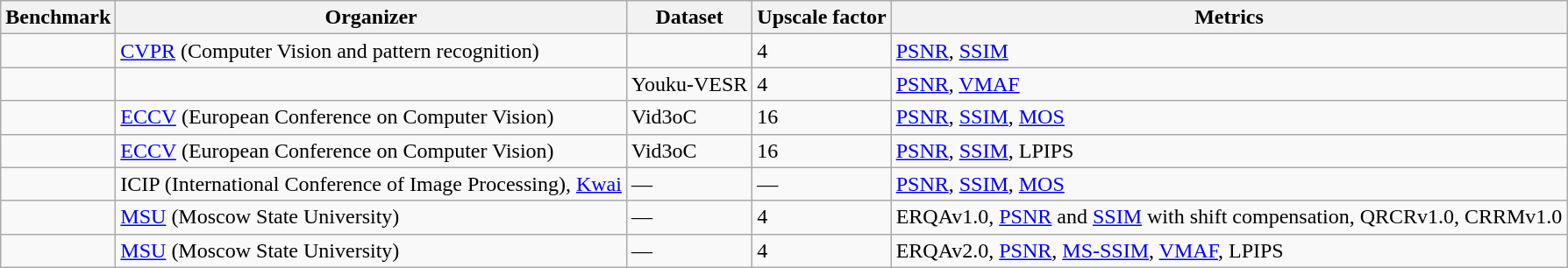<table class="wikitable">
<tr>
<th>Benchmark</th>
<th>Organizer</th>
<th>Dataset</th>
<th>Upscale factor</th>
<th>Metrics</th>
</tr>
<tr>
<td></td>
<td><a href='#'>CVPR</a> (Computer Vision and pattern recognition)</td>
<td></td>
<td>4</td>
<td><a href='#'>PSNR</a>, <a href='#'>SSIM</a></td>
</tr>
<tr>
<td></td>
<td></td>
<td>Youku-VESR</td>
<td>4</td>
<td><a href='#'>PSNR</a>, <a href='#'>VMAF</a></td>
</tr>
<tr>
<td></td>
<td><a href='#'>ECCV</a> (European Conference on Computer Vision)</td>
<td>Vid3oC</td>
<td>16</td>
<td><a href='#'>PSNR</a>, <a href='#'>SSIM</a>, <a href='#'>MOS</a></td>
</tr>
<tr>
<td></td>
<td><a href='#'>ECCV</a> (European Conference on Computer Vision)</td>
<td>Vid3oC</td>
<td>16</td>
<td><a href='#'>PSNR</a>, <a href='#'>SSIM</a>, LPIPS</td>
</tr>
<tr>
<td></td>
<td>ICIP (International Conference of Image Processing), <a href='#'>Kwai</a></td>
<td>—</td>
<td>—</td>
<td><a href='#'>PSNR</a>, <a href='#'>SSIM</a>, <a href='#'>MOS</a></td>
</tr>
<tr>
<td></td>
<td><a href='#'>MSU</a> (Moscow State University)</td>
<td>—</td>
<td>4</td>
<td>ERQAv1.0, <a href='#'>PSNR</a> and <a href='#'>SSIM</a> with shift compensation, QRCRv1.0, CRRMv1.0</td>
</tr>
<tr>
<td></td>
<td><a href='#'>MSU</a> (Moscow State University)</td>
<td>—</td>
<td>4</td>
<td>ERQAv2.0, <a href='#'>PSNR</a>, <a href='#'>MS-SSIM</a>, <a href='#'>VMAF</a>, LPIPS</td>
</tr>
</table>
